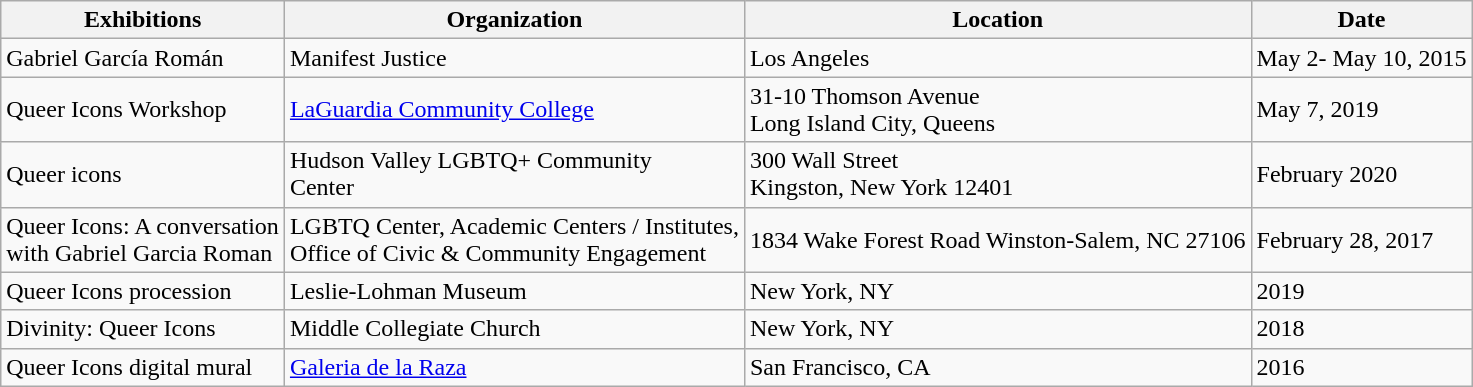<table class="wikitable">
<tr>
<th>Exhibitions</th>
<th>Organization</th>
<th>Location</th>
<th>Date</th>
</tr>
<tr>
<td>Gabriel García Román</td>
<td>Manifest Justice</td>
<td>Los Angeles</td>
<td>May 2- May 10, 2015</td>
</tr>
<tr>
<td>Queer Icons Workshop</td>
<td><a href='#'>LaGuardia Community College</a></td>
<td>31-10 Thomson Avenue<br>Long Island City, Queens</td>
<td>May 7, 2019</td>
</tr>
<tr>
<td>Queer icons</td>
<td>Hudson Valley LGBTQ+ Community<br>Center</td>
<td>300 Wall Street<br>Kingston, New York 12401</td>
<td>February 2020</td>
</tr>
<tr>
<td>Queer Icons: A conversation<br>with Gabriel Garcia Roman</td>
<td>LGBTQ Center, Academic Centers / Institutes,<br>Office of Civic & Community Engagement</td>
<td>1834 Wake Forest Road Winston-Salem, NC 27106</td>
<td>February 28, 2017</td>
</tr>
<tr>
<td>Queer Icons procession</td>
<td>Leslie-Lohman Museum</td>
<td>New York, NY</td>
<td>2019</td>
</tr>
<tr>
<td>Divinity: Queer Icons</td>
<td>Middle Collegiate Church</td>
<td>New York, NY</td>
<td>2018</td>
</tr>
<tr>
<td>Queer Icons digital mural</td>
<td><a href='#'>Galeria de la Raza</a></td>
<td>San Francisco, CA</td>
<td>2016</td>
</tr>
</table>
